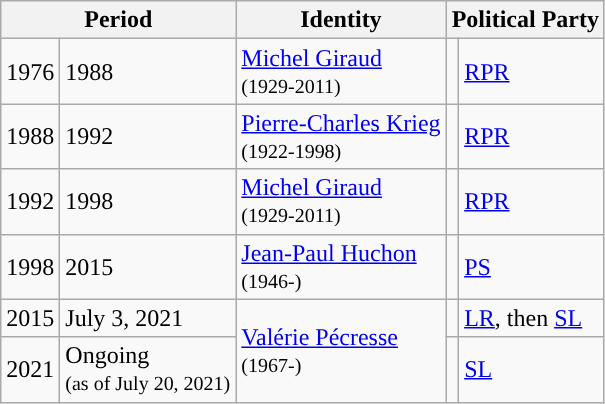<table class="wikitable">
<tr>
<th colspan="2">Period</th>
<th>Identity</th>
<th colspan="2">Political Party</th>
</tr>
<tr>
<td>1976</td>
<td>1988</td>
<td><a href='#'>Michel Giraud</a><br><small>(1929-2011)</small></td>
<td style="background-color:"></td>
<td><a href='#'>RPR</a></td>
</tr>
<tr>
<td>1988</td>
<td>1992</td>
<td><a href='#'>Pierre-Charles Krieg</a><br><small>(1922-1998)</small></td>
<td style="background-color:"></td>
<td><a href='#'>RPR</a></td>
</tr>
<tr>
<td>1992</td>
<td>1998</td>
<td><a href='#'>Michel Giraud</a><br><small>(1929-2011)</small></td>
<td style="background-color: "></td>
<td><a href='#'>RPR</a></td>
</tr>
<tr>
<td>1998</td>
<td>2015</td>
<td><a href='#'>Jean-Paul Huchon</a><br><small>(1946-)</small></td>
<td style="background-color: "></td>
<td><a href='#'>PS</a></td>
</tr>
<tr>
<td>2015</td>
<td>July 3, 2021</td>
<td rowspan="2"><a href='#'>Valérie Pécresse</a><br><small>(1967-)</small></td>
<td style="background-color: "></td>
<td><a href='#'>LR</a>, then <a href='#'>SL</a></td>
</tr>
<tr>
<td>2021</td>
<td>Ongoing<br><small>(as of July 20, 2021)</small></td>
<td style="background-color: "></td>
<td><a href='#'>SL</a></td>
</tr>
</table>
